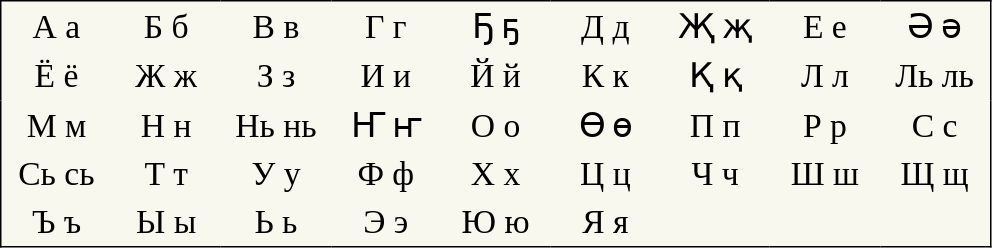<table style="font-family:Arial Unicode MS; font-size:1.4em; border-color:#000000; border-width:1px; border-style:solid; border-collapse:collapse; background-color:#F8F8EF">
<tr>
<td style="width:3em; text-align:center; padding: 3px;">А а</td>
<td style="width:3em; text-align:center; padding: 3px;">Б б</td>
<td style="width:3em; text-align:center; padding: 3px;">В в</td>
<td style="width:3em; text-align:center; padding: 3px;">Г г</td>
<td style="width:3em; text-align:center; padding: 3px;">Ҕ ҕ</td>
<td style="width:3em; text-align:center; padding: 3px;">Д д</td>
<td style="width:3em; text-align:center; padding: 3px;">Җ җ</td>
<td style="width:3em; text-align:center; padding: 3px;">Е е</td>
<td style="width:3em; text-align:center; padding: 3px;">Ә ә</td>
</tr>
<tr>
<td style="width:3em; text-align:center; padding: 3px;">Ё ё</td>
<td style="width:3em; text-align:center; padding: 3px;">Ж ж</td>
<td style="width:3em; text-align:center; padding: 3px;">З з</td>
<td style="width:3em; text-align:center; padding: 3px;">И и</td>
<td style="width:3em; text-align:center; padding: 3px;">Й й</td>
<td style="width:3em; text-align:center; padding: 3px;">К к</td>
<td style="width:3em; text-align:center; padding: 3px;">Қ қ</td>
<td style="width:3em; text-align:center; padding: 3px;">Л л</td>
<td style="width:3em; text-align:center; padding: 3px;">Ль ль</td>
</tr>
<tr>
<td style="width:3em; text-align:center; padding: 3px;">М м</td>
<td style="width:3em; text-align:center; padding: 3px;">Н н</td>
<td style="width:3em; text-align:center; padding: 3px;">Нь нь</td>
<td style="width:3em; text-align:center; padding: 3px;">Ҥ ҥ</td>
<td style="width:3em; text-align:center; padding: 3px;">О о</td>
<td style="width:3em; text-align:center; padding: 3px;">Ө ө</td>
<td style="width:3em; text-align:center; padding: 3px;">П п</td>
<td style="width:3em; text-align:center; padding: 3px;">Р р</td>
<td style="width:3em; text-align:center; padding: 3px;">С с</td>
</tr>
<tr>
<td style="width:3em; text-align:center; padding: 3px;">Сь сь</td>
<td style="width:3em; text-align:center; padding: 3px;">Т т</td>
<td style="width:3em; text-align:center; padding: 3px;">У у</td>
<td style="width:3em; text-align:center; padding: 3px;">Ф ф</td>
<td style="width:3em; text-align:center; padding: 3px;">Х х</td>
<td style="width:3em; text-align:center; padding: 3px;">Ц ц</td>
<td style="width:3em; text-align:center; padding: 3px;">Ч ч</td>
<td style="width:3em; text-align:center; padding: 3px;">Ш ш</td>
<td style="width:3em; text-align:center; padding: 3px;">Щ щ</td>
</tr>
<tr>
<td style="width:3em; text-align:center; padding: 3px;">Ъ ъ</td>
<td style="width:3em; text-align:center; padding: 3px;">Ы ы</td>
<td style="width:3em; text-align:center; padding: 3px;">Ь ь</td>
<td style="width:3em; text-align:center; padding: 3px;">Э э</td>
<td style="width:3em; text-align:center; padding: 3px;">Ю ю</td>
<td style="width:3em; text-align:center; padding: 3px;">Я я</td>
<td></td>
<td></td>
<td></td>
</tr>
</table>
